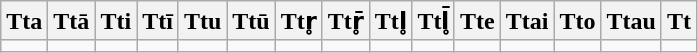<table class=wikitable>
<tr>
<th>Tta</th>
<th>Ttā</th>
<th>Tti</th>
<th>Ttī</th>
<th>Ttu</th>
<th>Ttū</th>
<th>Ttr̥</th>
<th>Ttr̥̄</th>
<th>Ttl̥</th>
<th>Ttl̥̄</th>
<th>Tte</th>
<th>Ttai</th>
<th>Tto</th>
<th>Ttau</th>
<th>Tt</th>
</tr>
<tr>
<td></td>
<td></td>
<td></td>
<td></td>
<td></td>
<td></td>
<td></td>
<td></td>
<td></td>
<td></td>
<td></td>
<td></td>
<td></td>
<td></td>
<td></td>
</tr>
</table>
